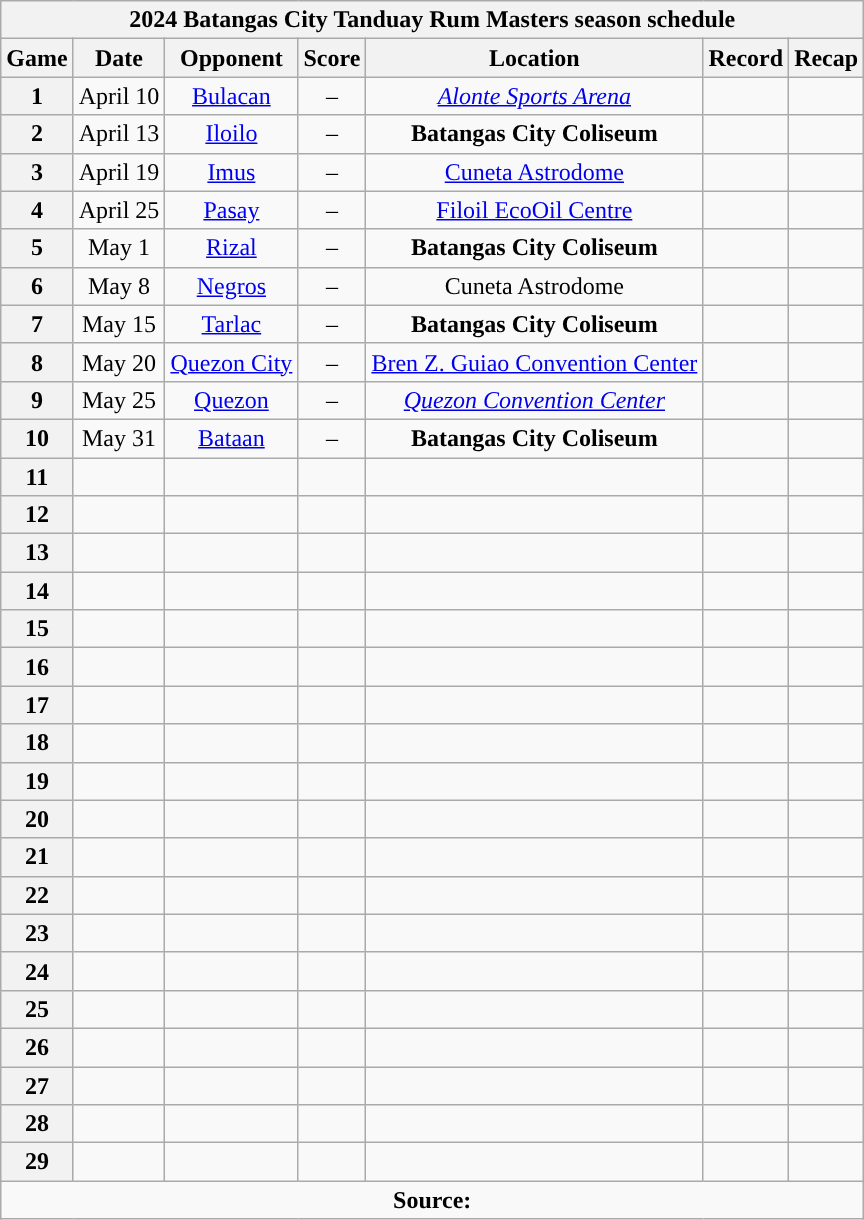<table class="wikitable" style="text-align:center">
<tr>
<th colspan=7>2024 Batangas City Tanduay Rum Masters season schedule</th>
</tr>
<tr>
<th>Game</th>
<th>Date</th>
<th>Opponent</th>
<th>Score</th>
<th>Location</th>
<th>Record</th>
<th>Recap<br></th>
</tr>
<tr>
<th>1</th>
<td>April 10</td>
<td><a href='#'>Bulacan</a></td>
<td>–</td>
<td><em><a href='#'>Alonte Sports Arena</a></em></td>
<td></td>
<td></td>
</tr>
<tr>
<th>2</th>
<td>April 13</td>
<td><a href='#'>Iloilo</a></td>
<td>–</td>
<td><strong>Batangas City Coliseum</strong></td>
<td></td>
<td></td>
</tr>
<tr>
<th>3</th>
<td>April 19</td>
<td><a href='#'>Imus</a></td>
<td>–</td>
<td><a href='#'>Cuneta Astrodome</a></td>
<td></td>
<td></td>
</tr>
<tr>
<th>4</th>
<td>April 25</td>
<td><a href='#'>Pasay</a></td>
<td>–</td>
<td><a href='#'>Filoil EcoOil Centre</a></td>
<td></td>
<td></td>
</tr>
<tr>
<th>5</th>
<td>May 1</td>
<td><a href='#'>Rizal</a></td>
<td>–</td>
<td><strong>Batangas City Coliseum</strong></td>
<td></td>
<td></td>
</tr>
<tr>
<th>6</th>
<td>May 8</td>
<td><a href='#'>Negros</a></td>
<td>–</td>
<td>Cuneta Astrodome</td>
<td></td>
<td></td>
</tr>
<tr>
<th>7</th>
<td>May 15</td>
<td><a href='#'>Tarlac</a></td>
<td>–</td>
<td><strong>Batangas City Coliseum</strong></td>
<td></td>
<td></td>
</tr>
<tr>
<th>8</th>
<td>May 20</td>
<td><a href='#'>Quezon City</a></td>
<td>–</td>
<td><a href='#'>Bren Z. Guiao Convention Center</a></td>
<td></td>
<td></td>
</tr>
<tr>
<th>9</th>
<td>May 25</td>
<td><a href='#'>Quezon</a></td>
<td>–</td>
<td><em><a href='#'>Quezon Convention Center</a></em></td>
<td></td>
<td></td>
</tr>
<tr>
<th>10</th>
<td>May 31</td>
<td><a href='#'>Bataan</a></td>
<td>–</td>
<td><strong>Batangas City Coliseum</strong></td>
<td></td>
<td><br></td>
</tr>
<tr>
<th>11</th>
<td></td>
<td></td>
<td></td>
<td></td>
<td></td>
<td></td>
</tr>
<tr>
<th>12</th>
<td></td>
<td></td>
<td></td>
<td></td>
<td></td>
<td></td>
</tr>
<tr>
<th>13</th>
<td></td>
<td></td>
<td></td>
<td></td>
<td></td>
<td></td>
</tr>
<tr>
<th>14</th>
<td></td>
<td></td>
<td></td>
<td></td>
<td></td>
<td></td>
</tr>
<tr>
<th>15</th>
<td></td>
<td></td>
<td></td>
<td></td>
<td></td>
<td></td>
</tr>
<tr>
<th>16</th>
<td></td>
<td></td>
<td></td>
<td></td>
<td></td>
<td></td>
</tr>
<tr>
<th>17</th>
<td></td>
<td></td>
<td></td>
<td></td>
<td></td>
<td></td>
</tr>
<tr>
<th>18</th>
<td></td>
<td></td>
<td></td>
<td></td>
<td></td>
<td></td>
</tr>
<tr>
<th>19</th>
<td></td>
<td></td>
<td></td>
<td></td>
<td></td>
<td></td>
</tr>
<tr>
<th>20</th>
<td></td>
<td></td>
<td></td>
<td></td>
<td></td>
<td><br></td>
</tr>
<tr>
<th>21</th>
<td></td>
<td></td>
<td></td>
<td></td>
<td></td>
<td></td>
</tr>
<tr>
<th>22</th>
<td></td>
<td></td>
<td></td>
<td></td>
<td></td>
<td></td>
</tr>
<tr>
<th>23</th>
<td></td>
<td></td>
<td></td>
<td></td>
<td></td>
<td></td>
</tr>
<tr>
<th>24</th>
<td></td>
<td></td>
<td></td>
<td></td>
<td></td>
<td></td>
</tr>
<tr>
<th>25</th>
<td></td>
<td></td>
<td></td>
<td></td>
<td></td>
<td></td>
</tr>
<tr>
<th>26</th>
<td></td>
<td></td>
<td></td>
<td></td>
<td></td>
<td></td>
</tr>
<tr>
<th>27</th>
<td></td>
<td></td>
<td></td>
<td></td>
<td></td>
<td></td>
</tr>
<tr>
<th>28</th>
<td></td>
<td></td>
<td></td>
<td></td>
<td></td>
<td></td>
</tr>
<tr>
<th>29</th>
<td></td>
<td></td>
<td></td>
<td></td>
<td></td>
<td></td>
</tr>
<tr>
<td colspan=7 align=center><strong>Source: </strong></td>
</tr>
</table>
